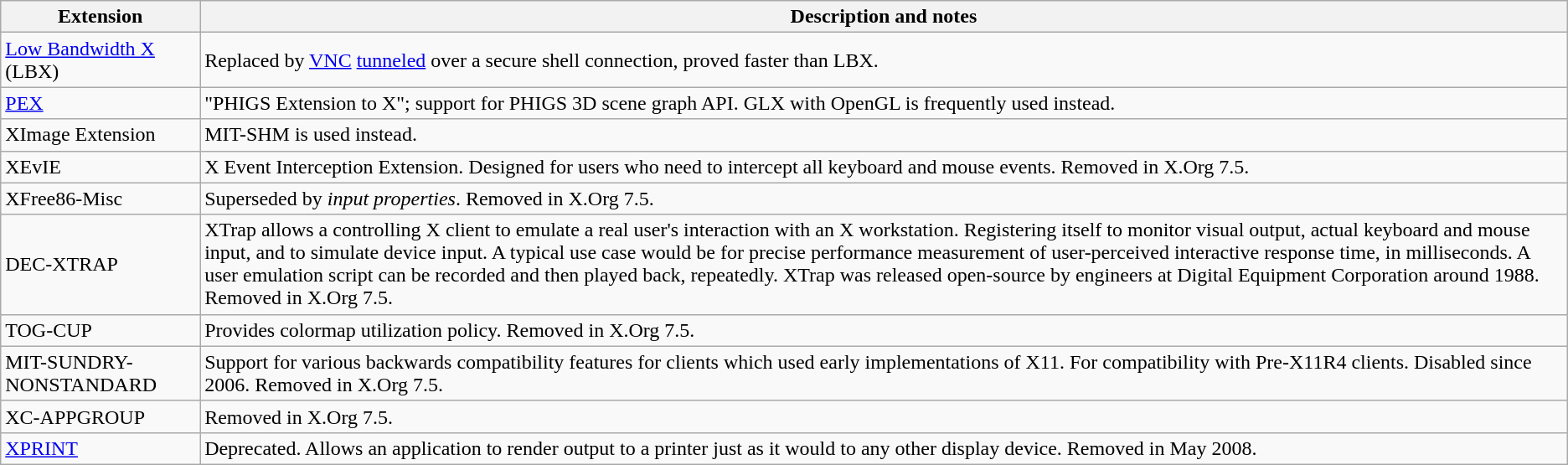<table class="wikitable">
<tr>
<th>Extension</th>
<th>Description and notes</th>
</tr>
<tr>
<td><a href='#'>Low Bandwidth X</a> (LBX)</td>
<td>Replaced by <a href='#'>VNC</a> <a href='#'>tunneled</a> over a secure shell connection, proved faster than LBX.</td>
</tr>
<tr>
<td><a href='#'>PEX</a></td>
<td>"PHIGS Extension to X"; support for PHIGS 3D scene graph API. GLX with OpenGL is frequently used instead.</td>
</tr>
<tr>
<td>XImage Extension</td>
<td>MIT-SHM is used instead.</td>
</tr>
<tr>
<td>XEvIE</td>
<td>X Event Interception Extension. Designed for users who need to intercept all keyboard and mouse events. Removed in X.Org 7.5.</td>
</tr>
<tr>
<td>XFree86-Misc</td>
<td>Superseded by <em>input properties</em>. Removed in X.Org 7.5.</td>
</tr>
<tr>
<td>DEC-XTRAP</td>
<td>XTrap allows a controlling X client to emulate a real user's interaction with an X workstation.  Registering itself to monitor visual output, actual keyboard and mouse input, and to simulate device input.  A typical use case would be for precise performance measurement of user-perceived interactive response time, in milliseconds.  A user emulation script can be recorded and then played back, repeatedly.  XTrap was released open-source by engineers at Digital Equipment Corporation around 1988. Removed in X.Org 7.5.</td>
</tr>
<tr>
<td>TOG-CUP</td>
<td>Provides colormap utilization policy. Removed in X.Org 7.5.</td>
</tr>
<tr>
<td>MIT-SUNDRY-NONSTANDARD</td>
<td>Support for various backwards compatibility features for clients which used early implementations of X11. For compatibility with Pre-X11R4 clients. Disabled since 2006. Removed in X.Org 7.5.</td>
</tr>
<tr>
<td>XC-APPGROUP</td>
<td>Removed in X.Org 7.5.</td>
</tr>
<tr>
<td><a href='#'>XPRINT</a></td>
<td>Deprecated. Allows an application to render output to a printer just as it would to any other display device. Removed in May 2008.</td>
</tr>
</table>
